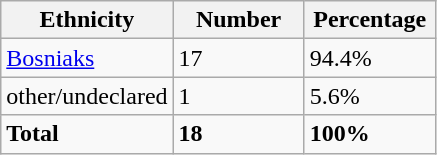<table class="wikitable">
<tr>
<th width="100px">Ethnicity</th>
<th width="80px">Number</th>
<th width="80px">Percentage</th>
</tr>
<tr>
<td><a href='#'>Bosniaks</a></td>
<td>17</td>
<td>94.4%</td>
</tr>
<tr>
<td>other/undeclared</td>
<td>1</td>
<td>5.6%</td>
</tr>
<tr>
<td><strong>Total</strong></td>
<td><strong>18</strong></td>
<td><strong>100%</strong></td>
</tr>
</table>
